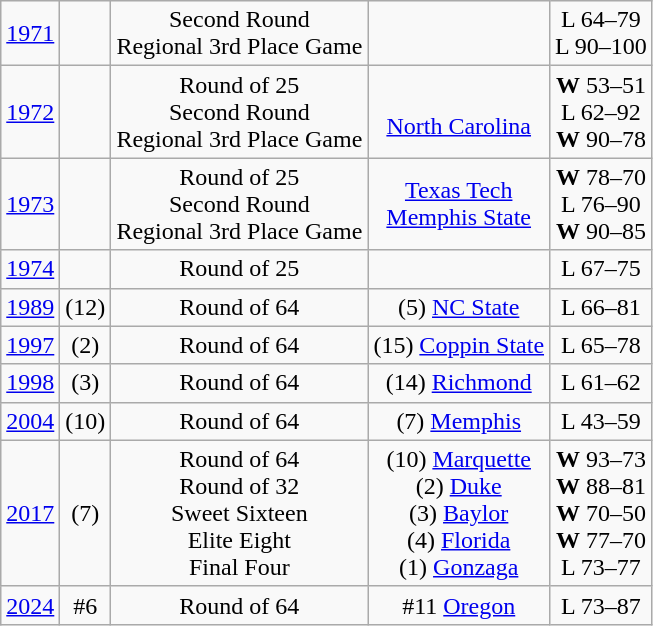<table class="wikitable">
<tr align="center">
<td><a href='#'>1971</a></td>
<td></td>
<td>Second Round<br>Regional 3rd Place Game</td>
<td><br></td>
<td>L 64–79<br>L 90–100</td>
</tr>
<tr style="text-align:center;">
<td><a href='#'>1972</a></td>
<td></td>
<td>Round of 25<br>Second Round<br>Regional 3rd Place Game</td>
<td><br><a href='#'>North Carolina</a><br></td>
<td><strong>W</strong> 53–51<br>L 62–92<br><strong>W</strong> 90–78</td>
</tr>
<tr style="text-align:center;">
<td><a href='#'>1973</a></td>
<td></td>
<td>Round of 25<br>Second Round<br>Regional 3rd Place Game</td>
<td><a href='#'>Texas Tech</a><br><a href='#'>Memphis State</a><br></td>
<td><strong>W</strong> 78–70<br>L 76–90<br><strong>W</strong> 90–85</td>
</tr>
<tr style="text-align:center;">
<td><a href='#'>1974</a></td>
<td></td>
<td>Round of 25</td>
<td></td>
<td>L 67–75</td>
</tr>
<tr style="text-align:center;">
<td><a href='#'>1989</a></td>
<td>(12)</td>
<td>Round of 64</td>
<td>(5) <a href='#'>NC State</a></td>
<td>L 66–81</td>
</tr>
<tr style="text-align:center;">
<td><a href='#'>1997</a></td>
<td>(2)</td>
<td>Round of 64</td>
<td>(15) <a href='#'>Coppin State</a></td>
<td>L 65–78</td>
</tr>
<tr style="text-align:center;">
<td><a href='#'>1998</a></td>
<td>(3)</td>
<td>Round of 64</td>
<td>(14) <a href='#'>Richmond</a></td>
<td>L 61–62</td>
</tr>
<tr style="text-align:center;">
<td><a href='#'>2004</a></td>
<td>(10)</td>
<td>Round of 64</td>
<td>(7) <a href='#'>Memphis</a></td>
<td>L 43–59</td>
</tr>
<tr style="text-align:center;">
<td><a href='#'>2017</a></td>
<td>(7)</td>
<td>Round of 64<br>Round of 32<br>Sweet Sixteen<br>Elite Eight<br>Final Four</td>
<td>(10) <a href='#'>Marquette</a><br>(2) <a href='#'>Duke</a><br>(3) <a href='#'>Baylor</a><br>(4) <a href='#'>Florida</a><br>(1) <a href='#'>Gonzaga</a></td>
<td><strong>W</strong> 93–73<br><strong>W</strong> 88–81<br><strong>W</strong> 70–50<br><strong>W</strong> 77–70<br>L 73–77</td>
</tr>
<tr style="text-align:center;">
<td><a href='#'>2024</a></td>
<td>#6</td>
<td>Round of 64</td>
<td>#11 <a href='#'>Oregon</a></td>
<td>L 73–87</td>
</tr>
</table>
